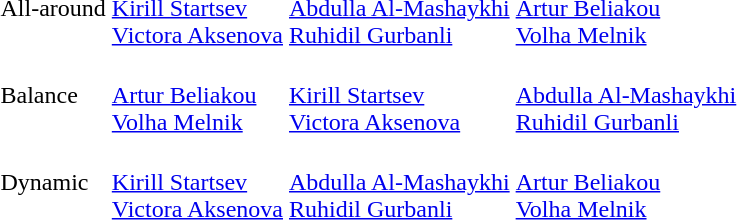<table>
<tr>
<td>All-around<br></td>
<td><br><a href='#'>Kirill Startsev</a><br><a href='#'>Victora Aksenova</a></td>
<td><br><a href='#'>Abdulla Al-Mashaykhi</a><br><a href='#'>Ruhidil Gurbanli</a></td>
<td><br><a href='#'>Artur Beliakou</a><br><a href='#'>Volha Melnik</a></td>
</tr>
<tr>
<td>Balance<br></td>
<td><br><a href='#'>Artur Beliakou</a><br><a href='#'>Volha Melnik</a></td>
<td><br><a href='#'>Kirill Startsev</a><br><a href='#'>Victora Aksenova</a></td>
<td><br><a href='#'>Abdulla Al-Mashaykhi</a><br><a href='#'>Ruhidil Gurbanli</a></td>
</tr>
<tr>
<td>Dynamic<br></td>
<td><br><a href='#'>Kirill Startsev</a><br><a href='#'>Victora Aksenova</a></td>
<td><br><a href='#'>Abdulla Al-Mashaykhi</a><br><a href='#'>Ruhidil Gurbanli</a></td>
<td><br><a href='#'>Artur Beliakou</a><br><a href='#'>Volha Melnik</a></td>
</tr>
</table>
